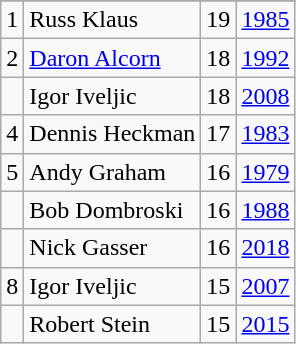<table class="wikitable">
<tr>
</tr>
<tr>
<td>1</td>
<td>Russ Klaus</td>
<td>19</td>
<td><a href='#'>1985</a></td>
</tr>
<tr>
<td>2</td>
<td><a href='#'>Daron Alcorn</a></td>
<td>18</td>
<td><a href='#'>1992</a></td>
</tr>
<tr>
<td></td>
<td>Igor Iveljic</td>
<td>18</td>
<td><a href='#'>2008</a></td>
</tr>
<tr>
<td>4</td>
<td>Dennis Heckman</td>
<td>17</td>
<td><a href='#'>1983</a></td>
</tr>
<tr>
<td>5</td>
<td>Andy Graham</td>
<td>16</td>
<td><a href='#'>1979</a></td>
</tr>
<tr>
<td></td>
<td>Bob Dombroski</td>
<td>16</td>
<td><a href='#'>1988</a></td>
</tr>
<tr>
<td></td>
<td>Nick Gasser</td>
<td>16</td>
<td><a href='#'>2018</a></td>
</tr>
<tr>
<td>8</td>
<td>Igor Iveljic</td>
<td>15</td>
<td><a href='#'>2007</a></td>
</tr>
<tr>
<td></td>
<td>Robert Stein</td>
<td>15</td>
<td><a href='#'>2015</a></td>
</tr>
</table>
